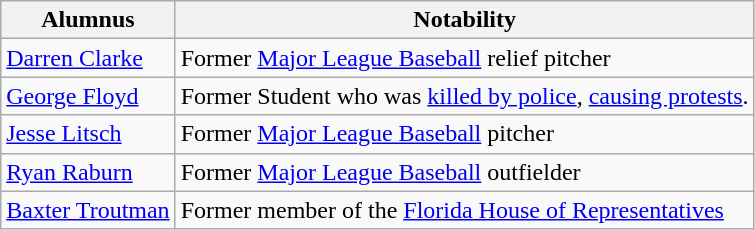<table class="wikitable">
<tr>
<th>Alumnus</th>
<th>Notability</th>
</tr>
<tr>
<td><a href='#'>Darren Clarke</a></td>
<td>Former <a href='#'>Major League Baseball</a> relief pitcher</td>
</tr>
<tr>
<td><a href='#'>George Floyd</a></td>
<td>Former Student who was <a href='#'>killed by police</a>, <a href='#'>causing protests</a>.</td>
</tr>
<tr>
<td><a href='#'>Jesse Litsch</a></td>
<td>Former <a href='#'>Major League Baseball</a> pitcher</td>
</tr>
<tr>
<td><a href='#'>Ryan Raburn</a></td>
<td>Former <a href='#'>Major League Baseball</a> outfielder</td>
</tr>
<tr>
<td><a href='#'>Baxter Troutman</a></td>
<td>Former member of the <a href='#'>Florida House of Representatives</a></td>
</tr>
</table>
